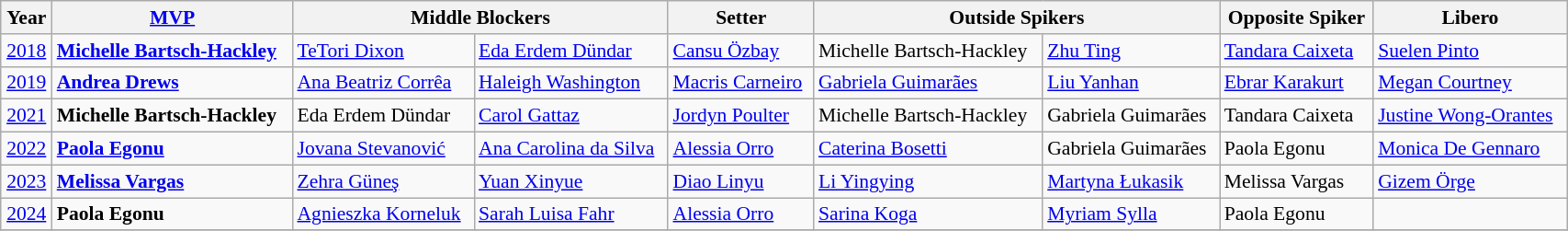<table class="wikitable sortable" style="font-size:90%; width:90%; text-align:left;">
<tr>
<th>Year</th>
<th><a href='#'>MVP</a></th>
<th colspan=2>Middle Blockers</th>
<th>Setter</th>
<th colspan=2>Outside Spikers</th>
<th>Opposite Spiker</th>
<th>Libero</th>
</tr>
<tr>
<td align=center> <a href='#'>2018</a></td>
<td> <strong><a href='#'>Michelle Bartsch-Hackley</a></strong></td>
<td> <a href='#'>TeTori Dixon</a></td>
<td> <a href='#'>Eda Erdem Dündar</a></td>
<td> <a href='#'>Cansu Özbay</a></td>
<td> Michelle Bartsch-Hackley</td>
<td> <a href='#'>Zhu Ting</a></td>
<td> <a href='#'>Tandara Caixeta</a></td>
<td> <a href='#'>Suelen Pinto</a></td>
</tr>
<tr>
<td align=center> <a href='#'>2019</a></td>
<td> <strong><a href='#'>Andrea Drews</a></strong></td>
<td> <a href='#'>Ana Beatriz Corrêa</a></td>
<td> <a href='#'>Haleigh Washington</a></td>
<td> <a href='#'>Macris Carneiro</a></td>
<td> <a href='#'>Gabriela Guimarães</a></td>
<td> <a href='#'>Liu Yanhan</a></td>
<td> <a href='#'>Ebrar Karakurt</a></td>
<td> <a href='#'>Megan Courtney</a></td>
</tr>
<tr>
<td align=center> <a href='#'>2021</a></td>
<td> <strong>Michelle Bartsch-Hackley</strong> </td>
<td> Eda Erdem Dündar </td>
<td> <a href='#'>Carol Gattaz</a></td>
<td> <a href='#'>Jordyn Poulter</a></td>
<td> Michelle Bartsch-Hackley </td>
<td> Gabriela Guimarães </td>
<td> Tandara Caixeta </td>
<td> <a href='#'>Justine Wong-Orantes</a></td>
</tr>
<tr>
<td align=center> <a href='#'>2022</a></td>
<td> <strong><a href='#'>Paola Egonu</a></strong></td>
<td> <a href='#'>Jovana Stevanović</a></td>
<td> <a href='#'>Ana Carolina da Silva</a></td>
<td> <a href='#'>Alessia Orro</a></td>
<td> <a href='#'>Caterina Bosetti</a></td>
<td> Gabriela Guimarães </td>
<td> Paola Egonu</td>
<td> <a href='#'>Monica De Gennaro</a></td>
</tr>
<tr>
<td align=center> <a href='#'>2023</a></td>
<td> <strong><a href='#'>Melissa Vargas</a></strong></td>
<td> <a href='#'>Zehra Güneş</a></td>
<td> <a href='#'>Yuan Xinyue</a></td>
<td> <a href='#'>Diao Linyu</a></td>
<td> <a href='#'>Li Yingying</a></td>
<td> <a href='#'>Martyna Łukasik</a></td>
<td> Melissa Vargas</td>
<td> <a href='#'>Gizem Örge</a></td>
</tr>
<tr>
<td align=center> <a href='#'>2024</a></td>
<td> <strong>Paola Egonu</strong>  </td>
<td> <a href='#'>Agnieszka Korneluk</a></td>
<td> <a href='#'>Sarah Luisa Fahr</a></td>
<td> <a href='#'>Alessia Orro</a></td>
<td> <a href='#'>Sarina Koga</a></td>
<td> <a href='#'>Myriam Sylla</a></td>
<td> Paola Egonu</td>
<td> </td>
</tr>
<tr>
</tr>
</table>
